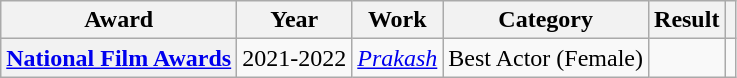<table class="wikitable sortable plainrowheaders">
<tr>
<th scope="col">Award</th>
<th scope="col">Year</th>
<th scope="col">Work</th>
<th scope="col">Category</th>
<th scope="col">Result</th>
<th scope="col" class="unsortable"></th>
</tr>
<tr>
<th scope="row"><a href='#'>National Film Awards</a></th>
<td>2021-2022</td>
<td><em><a href='#'>Prakash</a></em></td>
<td>Best Actor (Female)</td>
<td></td>
<td style="text-align:center;"></td>
</tr>
</table>
